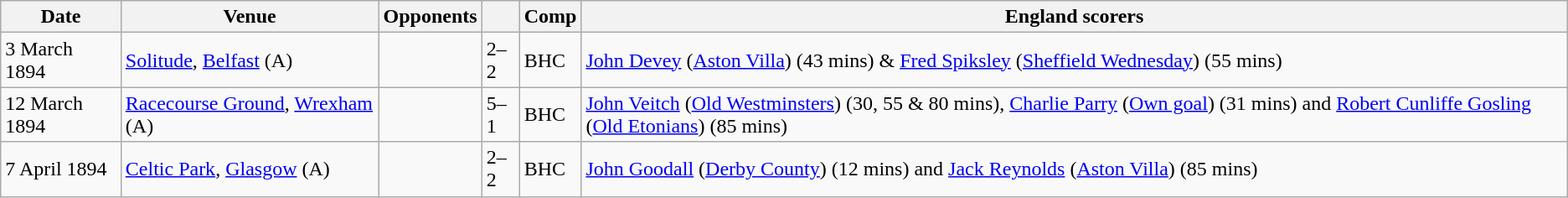<table class="wikitable">
<tr>
<th>Date</th>
<th>Venue</th>
<th>Opponents</th>
<th></th>
<th>Comp</th>
<th background: "lightblue;">England scorers</th>
</tr>
<tr>
<td>3 March 1894</td>
<td><a href='#'>Solitude</a>, <a href='#'>Belfast</a> (A)</td>
<td></td>
<td>2–2</td>
<td>BHC</td>
<td><a href='#'>John Devey</a> (<a href='#'>Aston Villa</a>) (43 mins) & <a href='#'>Fred Spiksley</a> (<a href='#'>Sheffield Wednesday</a>) (55 mins)</td>
</tr>
<tr>
<td>12 March 1894</td>
<td><a href='#'>Racecourse Ground</a>, <a href='#'>Wrexham</a> (A)</td>
<td></td>
<td>5–1</td>
<td>BHC</td>
<td><a href='#'>John Veitch</a> (<a href='#'>Old Westminsters</a>) (30, 55 & 80 mins), <a href='#'>Charlie Parry</a> (<a href='#'>Own goal</a>) (31 mins) and <a href='#'>Robert Cunliffe Gosling</a> (<a href='#'>Old Etonians</a>) (85 mins)</td>
</tr>
<tr>
<td>7 April 1894</td>
<td><a href='#'>Celtic Park</a>, <a href='#'>Glasgow</a> (A)</td>
<td></td>
<td>2–2</td>
<td>BHC</td>
<td><a href='#'>John Goodall</a> (<a href='#'>Derby County</a>) (12 mins) and <a href='#'>Jack Reynolds</a> (<a href='#'>Aston Villa</a>) (85 mins)</td>
</tr>
</table>
